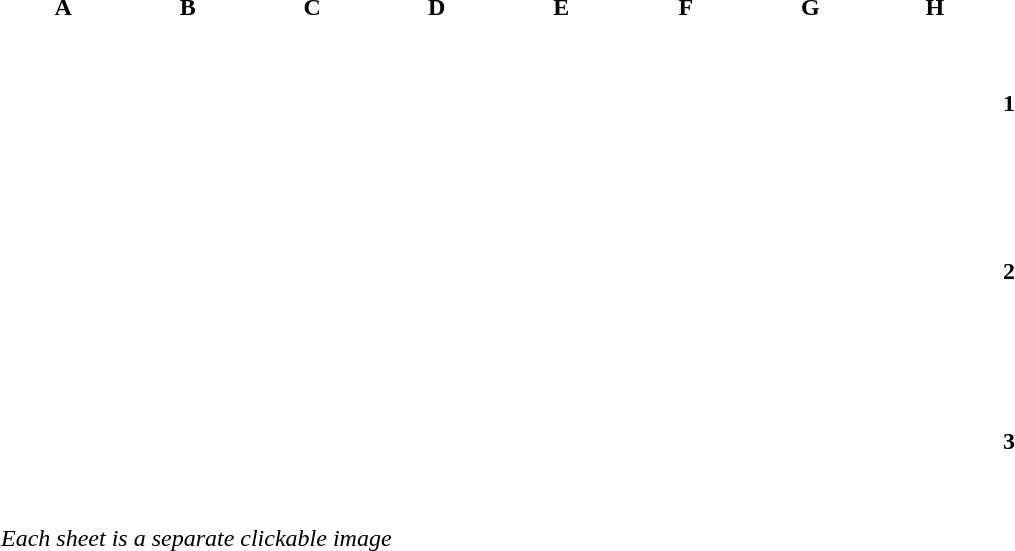<table border="0" cellpadding="0" cellspacing="0">
<tr>
<th>A</th>
<th>B</th>
<th>C</th>
<th>D</th>
<th>E</th>
<th>F</th>
<th>G</th>
<th>H</th>
</tr>
<tr>
</tr>
<tr style="height: 109px;">
<th style="width: 83px;"></th>
<th style="width: 83px;"></th>
<th style="width: 83px;"></th>
<th style="width: 83px;"></th>
<th style="width: 83px;"></th>
<th style="width: 83px;"></th>
<th style="width: 83px;"></th>
<th style="width: 83px;"></th>
<th> 1</th>
</tr>
<tr style="height: 115px;">
<td></td>
<td></td>
<td></td>
<td></td>
<td></td>
<td></td>
<td></td>
<td></td>
<th> 2</th>
</tr>
<tr style="height: 112px;">
<td></td>
<td></td>
<td></td>
<td></td>
<td></td>
<td></td>
<td></td>
<td></td>
<th> 3</th>
</tr>
<tr>
<td colspan="8"><em>Each sheet is a separate clickable image</em></td>
</tr>
</table>
